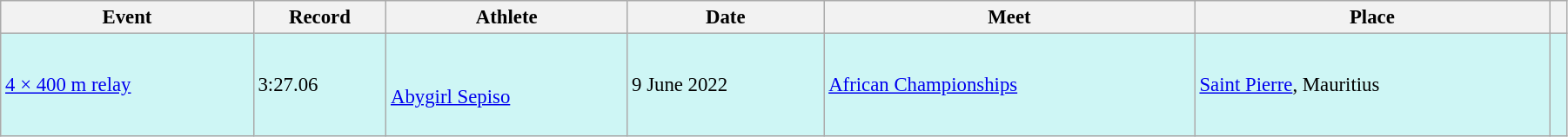<table class="wikitable" style="font-size: 95%; width: 95%;">
<tr>
<th>Event</th>
<th>Record</th>
<th>Athlete</th>
<th>Date</th>
<th>Meet</th>
<th>Place</th>
<th></th>
</tr>
<tr bgcolor="#CEF6F5">
<td><a href='#'>4 × 400 m relay</a></td>
<td>3:27.06</td>
<td><br><br><a href='#'>Abygirl Sepiso</a><br><br></td>
<td>9 June 2022</td>
<td><a href='#'>African Championships</a></td>
<td><a href='#'>Saint Pierre</a>, Mauritius</td>
<td></td>
</tr>
</table>
